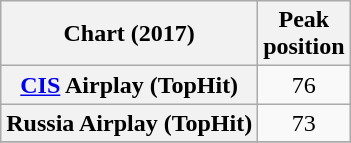<table class="wikitable plainrowheaders sortable" style="text-align:center">
<tr>
<th scope="col">Chart (2017)</th>
<th scope="col">Peak<br>position</th>
</tr>
<tr>
<th scope="row"><a href='#'>CIS</a> Airplay (TopHit)</th>
<td>76</td>
</tr>
<tr>
<th scope="row">Russia Airplay (TopHit)</th>
<td>73</td>
</tr>
<tr>
</tr>
</table>
